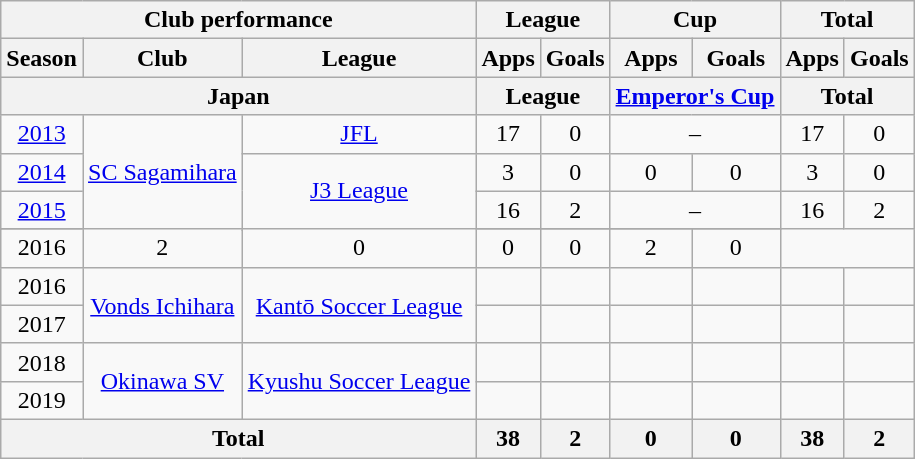<table class="wikitable" style="text-align:center;">
<tr>
<th colspan=3>Club performance</th>
<th colspan=2>League</th>
<th colspan=2>Cup</th>
<th colspan=2>Total</th>
</tr>
<tr>
<th>Season</th>
<th>Club</th>
<th>League</th>
<th>Apps</th>
<th>Goals</th>
<th>Apps</th>
<th>Goals</th>
<th>Apps</th>
<th>Goals</th>
</tr>
<tr>
<th colspan=3>Japan</th>
<th colspan=2>League</th>
<th colspan=2><a href='#'>Emperor's Cup</a></th>
<th colspan=2>Total</th>
</tr>
<tr>
<td><a href='#'>2013</a></td>
<td rowspan="4"><a href='#'>SC Sagamihara</a></td>
<td><a href='#'>JFL</a></td>
<td>17</td>
<td>0</td>
<td colspan="2">–</td>
<td>17</td>
<td>0</td>
</tr>
<tr>
<td><a href='#'>2014</a></td>
<td rowspan="3"><a href='#'>J3 League</a></td>
<td>3</td>
<td>0</td>
<td>0</td>
<td>0</td>
<td>3</td>
<td>0</td>
</tr>
<tr>
<td><a href='#'>2015</a></td>
<td>16</td>
<td>2</td>
<td colspan="2">–</td>
<td>16</td>
<td>2</td>
</tr>
<tr ]||16||2||colspan="2"|–||16||2>
</tr>
<tr>
<td>2016</td>
<td>2</td>
<td>0</td>
<td>0</td>
<td>0</td>
<td>2</td>
<td>0</td>
</tr>
<tr>
<td>2016</td>
<td rowspan="2"><a href='#'>Vonds Ichihara</a></td>
<td rowspan="2"><a href='#'>Kantō Soccer League</a></td>
<td></td>
<td></td>
<td></td>
<td></td>
<td></td>
<td></td>
</tr>
<tr>
<td>2017</td>
<td></td>
<td></td>
<td></td>
<td></td>
<td></td>
<td></td>
</tr>
<tr>
<td>2018</td>
<td rowspan="2"><a href='#'>Okinawa SV</a></td>
<td rowspan="2"><a href='#'>Kyushu Soccer League</a></td>
<td></td>
<td></td>
<td></td>
<td></td>
<td></td>
<td></td>
</tr>
<tr>
<td>2019</td>
<td></td>
<td></td>
<td></td>
<td></td>
<td></td>
<td></td>
</tr>
<tr>
<th colspan=3>Total</th>
<th>38</th>
<th>2</th>
<th>0</th>
<th>0</th>
<th>38</th>
<th>2</th>
</tr>
</table>
